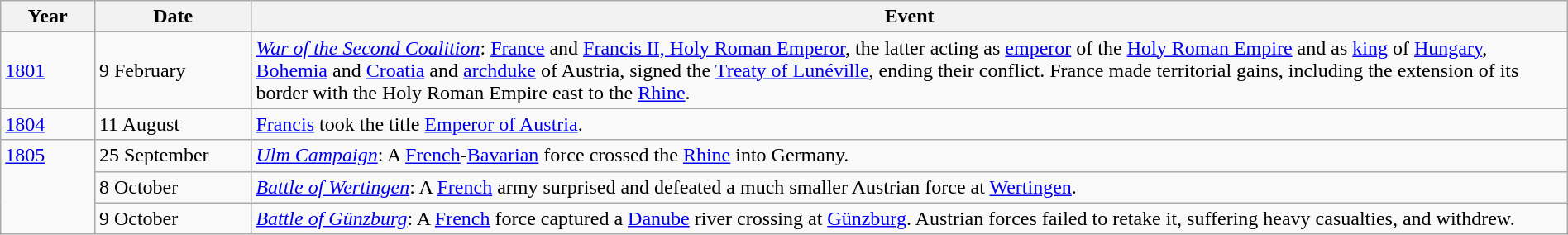<table class="wikitable" width="100%">
<tr>
<th style="width: 6%;">Year</th>
<th style="width: 10%;">Date</th>
<th>Event</th>
</tr>
<tr>
<td><a href='#'>1801</a></td>
<td>9 February</td>
<td><em><a href='#'>War of the Second Coalition</a></em>: <a href='#'>France</a> and <a href='#'>Francis II, Holy Roman Emperor</a>, the latter acting as <a href='#'>emperor</a> of the <a href='#'>Holy Roman Empire</a> and as <a href='#'>king</a> of <a href='#'>Hungary</a>, <a href='#'>Bohemia</a> and <a href='#'>Croatia</a> and <a href='#'>archduke</a> of Austria, signed the <a href='#'>Treaty of Lunéville</a>, ending their conflict.  France made territorial gains, including the extension of its border with the Holy Roman Empire east to the <a href='#'>Rhine</a>.</td>
</tr>
<tr>
<td><a href='#'>1804</a></td>
<td>11 August</td>
<td><a href='#'>Francis</a> took the title <a href='#'>Emperor of Austria</a>.</td>
</tr>
<tr>
<td rowspan="3" valign="top"><a href='#'>1805</a></td>
<td>25 September</td>
<td><em><a href='#'>Ulm Campaign</a></em>: A <a href='#'>French</a>-<a href='#'>Bavarian</a> force crossed the <a href='#'>Rhine</a> into Germany.</td>
</tr>
<tr>
<td>8 October</td>
<td><em><a href='#'>Battle of Wertingen</a></em>: A <a href='#'>French</a> army surprised and defeated a much smaller Austrian force at <a href='#'>Wertingen</a>.</td>
</tr>
<tr>
<td>9 October</td>
<td><em><a href='#'>Battle of Günzburg</a></em>: A <a href='#'>French</a> force captured a <a href='#'>Danube</a> river crossing at <a href='#'>Günzburg</a>.  Austrian forces failed to retake it, suffering heavy casualties, and withdrew.</td>
</tr>
</table>
